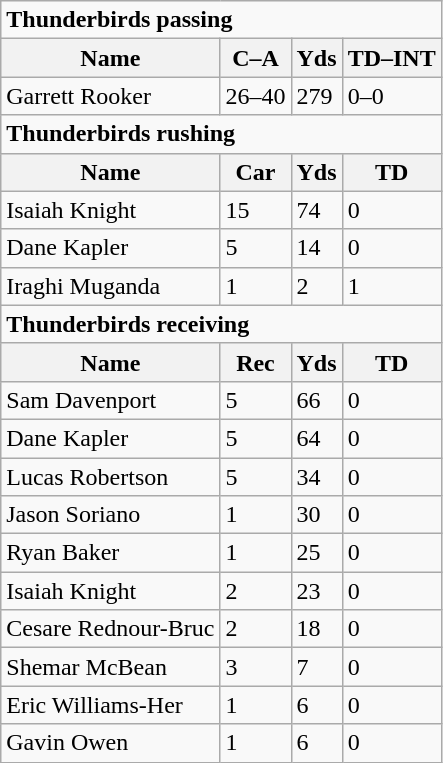<table class="wikitable">
<tr>
<td colspan="4"><strong>Thunderbirds passing</strong></td>
</tr>
<tr>
<th>Name</th>
<th>C–A</th>
<th>Yds</th>
<th>TD–INT</th>
</tr>
<tr>
<td>Garrett Rooker</td>
<td>26–40</td>
<td>279</td>
<td>0–0</td>
</tr>
<tr>
<td colspan="4"><strong>Thunderbirds rushing</strong></td>
</tr>
<tr>
<th>Name</th>
<th>Car</th>
<th>Yds</th>
<th>TD</th>
</tr>
<tr>
<td>Isaiah Knight</td>
<td>15</td>
<td>74</td>
<td>0</td>
</tr>
<tr>
<td>Dane Kapler</td>
<td>5</td>
<td>14</td>
<td>0</td>
</tr>
<tr>
<td>Iraghi Muganda</td>
<td>1</td>
<td>2</td>
<td>1</td>
</tr>
<tr>
<td colspan="4"><strong>Thunderbirds receiving</strong></td>
</tr>
<tr>
<th>Name</th>
<th>Rec</th>
<th>Yds</th>
<th>TD</th>
</tr>
<tr>
<td>Sam Davenport</td>
<td>5</td>
<td>66</td>
<td>0</td>
</tr>
<tr>
<td>Dane Kapler</td>
<td>5</td>
<td>64</td>
<td>0</td>
</tr>
<tr>
<td>Lucas Robertson</td>
<td>5</td>
<td>34</td>
<td>0</td>
</tr>
<tr>
<td>Jason Soriano</td>
<td>1</td>
<td>30</td>
<td>0</td>
</tr>
<tr>
<td>Ryan Baker</td>
<td>1</td>
<td>25</td>
<td>0</td>
</tr>
<tr>
<td>Isaiah Knight</td>
<td>2</td>
<td>23</td>
<td>0</td>
</tr>
<tr>
<td>Cesare Rednour-Bruc</td>
<td>2</td>
<td>18</td>
<td>0</td>
</tr>
<tr>
<td>Shemar McBean</td>
<td>3</td>
<td>7</td>
<td>0</td>
</tr>
<tr>
<td>Eric Williams-Her</td>
<td>1</td>
<td>6</td>
<td>0</td>
</tr>
<tr>
<td>Gavin Owen</td>
<td>1</td>
<td>6</td>
<td>0</td>
</tr>
</table>
